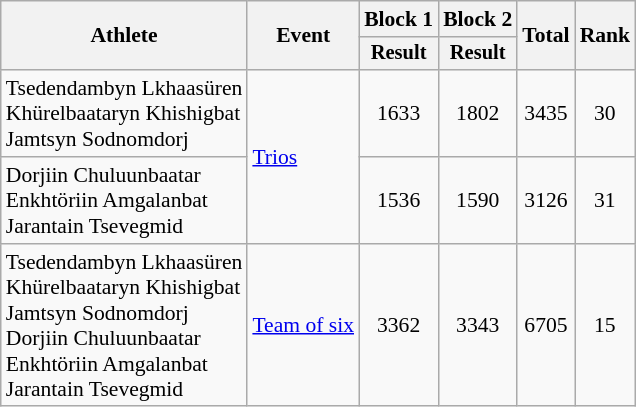<table class=wikitable style=font-size:90%;text-align:center>
<tr>
<th rowspan="2">Athlete</th>
<th rowspan="2">Event</th>
<th>Block 1</th>
<th>Block 2</th>
<th rowspan="2">Total</th>
<th rowspan="2">Rank</th>
</tr>
<tr style="font-size:95%">
<th>Result</th>
<th>Result</th>
</tr>
<tr>
<td align=left>Tsedendambyn Lkhaasüren<br>Khürelbaataryn Khishigbat<br>Jamtsyn Sodnomdorj</td>
<td align=left rowspan=2><a href='#'>Trios</a></td>
<td>1633</td>
<td>1802</td>
<td>3435</td>
<td>30</td>
</tr>
<tr>
<td align=left>Dorjiin Chuluunbaatar<br>Enkhtöriin Amgalanbat<br>Jarantain Tsevegmid</td>
<td>1536</td>
<td>1590</td>
<td>3126</td>
<td>31</td>
</tr>
<tr>
<td align=left>Tsedendambyn Lkhaasüren<br>Khürelbaataryn Khishigbat<br>Jamtsyn Sodnomdorj<br>Dorjiin Chuluunbaatar<br>Enkhtöriin Amgalanbat<br>Jarantain Tsevegmid</td>
<td align=left><a href='#'>Team of six</a></td>
<td>3362</td>
<td>3343</td>
<td>6705</td>
<td>15</td>
</tr>
</table>
